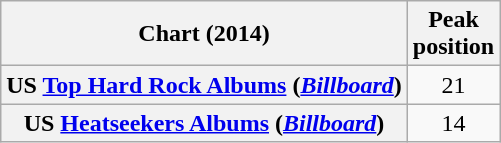<table class="wikitable sortable plainrowheaders" style="text-align:center">
<tr>
<th scope="col">Chart (2014)</th>
<th scope="col">Peak<br> position</th>
</tr>
<tr>
<th scope="row">US <a href='#'>Top Hard Rock Albums</a> (<em><a href='#'>Billboard</a></em>)</th>
<td>21</td>
</tr>
<tr>
<th scope="row">US <a href='#'>Heatseekers Albums</a> (<em><a href='#'>Billboard</a></em>)</th>
<td>14</td>
</tr>
</table>
